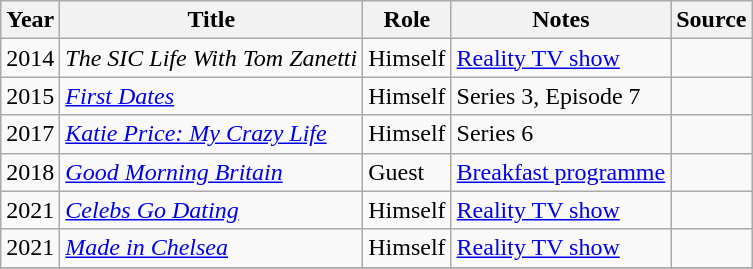<table class="wikitable sortable">
<tr>
<th>Year</th>
<th>Title</th>
<th>Role</th>
<th class="unsortable">Notes</th>
<th class="unsortable">Source</th>
</tr>
<tr>
<td>2014</td>
<td><em>The SIC Life With Tom Zanetti</em></td>
<td>Himself</td>
<td><a href='#'>Reality TV show</a></td>
<td></td>
</tr>
<tr>
<td>2015</td>
<td><em><a href='#'>First Dates</a></em></td>
<td>Himself</td>
<td>Series 3, Episode 7</td>
<td></td>
</tr>
<tr>
<td>2017</td>
<td><em><a href='#'>Katie Price: My Crazy Life</a></em></td>
<td>Himself</td>
<td>Series 6</td>
<td></td>
</tr>
<tr>
<td>2018</td>
<td><em><a href='#'>Good Morning Britain</a></em></td>
<td>Guest</td>
<td><a href='#'>Breakfast programme</a></td>
<td></td>
</tr>
<tr>
<td>2021</td>
<td><em><a href='#'>Celebs Go Dating</a></em></td>
<td>Himself</td>
<td><a href='#'>Reality TV show</a></td>
<td></td>
</tr>
<tr>
<td>2021</td>
<td><em><a href='#'>Made in Chelsea</a></em></td>
<td>Himself</td>
<td><a href='#'>Reality TV show</a></td>
<td></td>
</tr>
<tr>
</tr>
</table>
